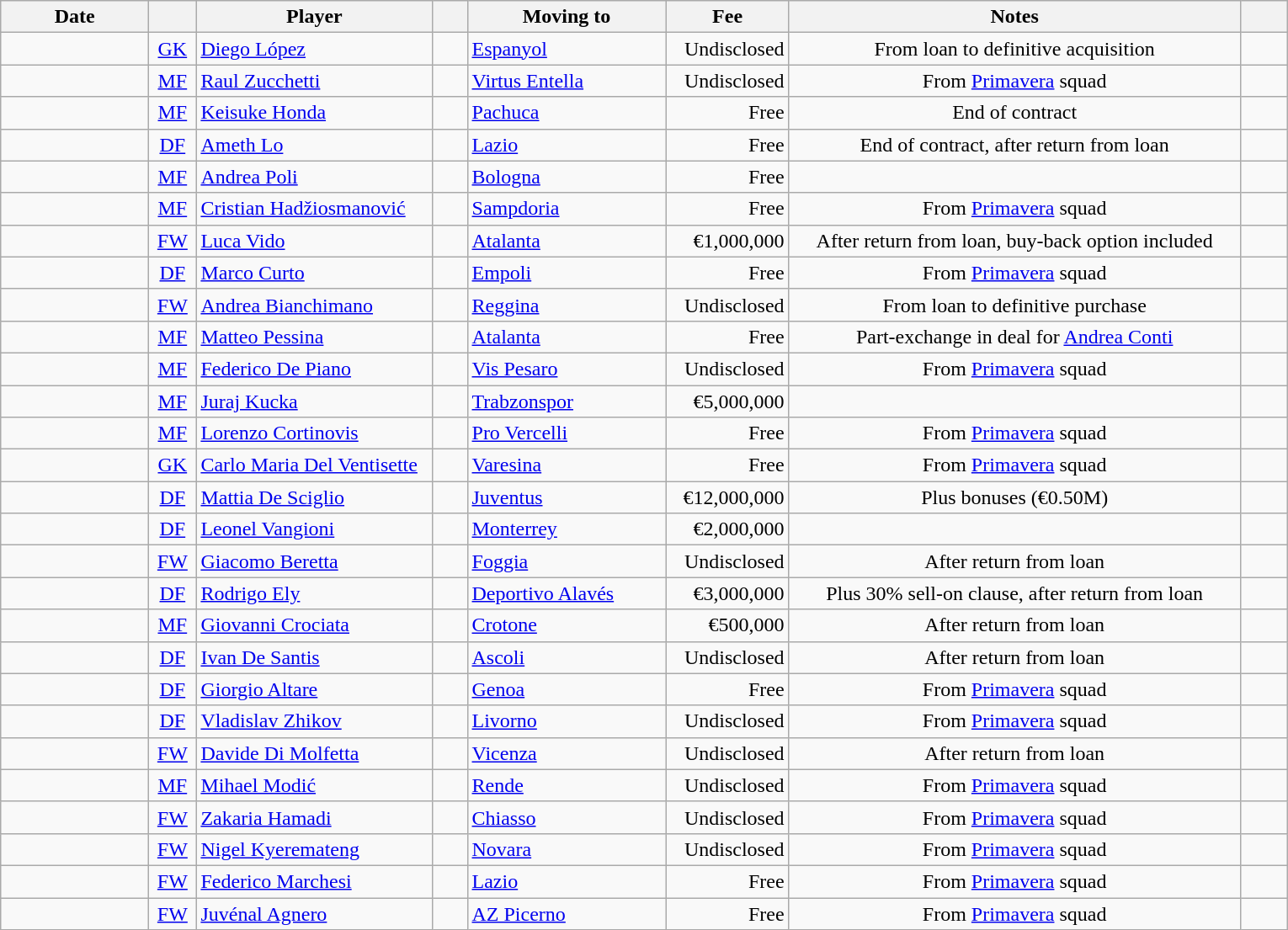<table class="wikitable sortable">
<tr>
<th style="width:110px">Date</th>
<th style="width:30px"></th>
<th style="width:180px">Player</th>
<th style="width:20px"></th>
<th style="width:150px">Moving to</th>
<th style="width:90px">Fee</th>
<th style="width:350px" class="unsortable">Notes</th>
<th style="width:30px"></th>
</tr>
<tr>
<td style="text-align:right"></td>
<td style="text-align:center"><a href='#'>GK</a></td>
<td> <a href='#'>Diego López</a></td>
<td style="text-align:right"></td>
<td> <a href='#'>Espanyol</a></td>
<td style="text-align:right">Undisclosed</td>
<td style="text-align:center">From loan to definitive acquisition</td>
<td></td>
</tr>
<tr>
<td style="text-align:right"></td>
<td style="text-align:center"><a href='#'>MF</a></td>
<td> <a href='#'>Raul Zucchetti</a></td>
<td style="text-align:right"></td>
<td> <a href='#'>Virtus Entella</a></td>
<td style="text-align:right">Undisclosed</td>
<td style="text-align:center">From <a href='#'>Primavera</a> squad</td>
<td></td>
</tr>
<tr>
<td style="text-align:right"></td>
<td style="text-align:center"><a href='#'>MF</a></td>
<td> <a href='#'>Keisuke Honda</a></td>
<td style="text-align:right"></td>
<td> <a href='#'>Pachuca</a></td>
<td style="text-align:right">Free</td>
<td style="text-align:center">End of contract</td>
<td></td>
</tr>
<tr>
<td style="text-align:right"></td>
<td style="text-align:center"><a href='#'>DF</a></td>
<td> <a href='#'>Ameth Lo</a></td>
<td style="text-align:right"></td>
<td> <a href='#'>Lazio</a></td>
<td style="text-align:right">Free</td>
<td style="text-align:center">End of contract, after return from loan</td>
<td></td>
</tr>
<tr>
<td style="text-align:right"></td>
<td style="text-align:center"><a href='#'>MF</a></td>
<td> <a href='#'>Andrea Poli</a></td>
<td style="text-align:right"></td>
<td> <a href='#'>Bologna</a></td>
<td style="text-align:right">Free</td>
<td style="text-align:center"></td>
<td></td>
</tr>
<tr>
<td style="text-align:right"></td>
<td style="text-align:center"><a href='#'>MF</a></td>
<td> <a href='#'>Cristian Hadžiosmanović</a></td>
<td style="text-align:right"></td>
<td> <a href='#'>Sampdoria</a></td>
<td style="text-align:right">Free</td>
<td style="text-align:center">From <a href='#'>Primavera</a> squad</td>
<td></td>
</tr>
<tr>
<td style="text-align:right"></td>
<td style="text-align:center"><a href='#'>FW</a></td>
<td> <a href='#'>Luca Vido</a></td>
<td style="text-align:right"></td>
<td> <a href='#'>Atalanta</a></td>
<td style="text-align:right">€1,000,000</td>
<td style="text-align:center">After return from loan, buy-back option included</td>
<td></td>
</tr>
<tr>
<td style="text-align:right"></td>
<td style="text-align:center"><a href='#'>DF</a></td>
<td> <a href='#'>Marco Curto</a></td>
<td style="text-align:right"></td>
<td> <a href='#'>Empoli</a></td>
<td style="text-align:right">Free</td>
<td style="text-align:center">From <a href='#'>Primavera</a> squad</td>
<td></td>
</tr>
<tr>
<td style="text-align:right"></td>
<td style="text-align:center"><a href='#'>FW</a></td>
<td> <a href='#'>Andrea Bianchimano</a></td>
<td style="text-align:right"></td>
<td> <a href='#'>Reggina</a></td>
<td style="text-align:right">Undisclosed</td>
<td style="text-align:center">From loan to definitive purchase</td>
<td></td>
</tr>
<tr>
<td style="text-align:right"></td>
<td style="text-align:center"><a href='#'>MF</a></td>
<td> <a href='#'>Matteo Pessina</a></td>
<td style="text-align:right"></td>
<td> <a href='#'>Atalanta</a></td>
<td style="text-align:right">Free</td>
<td style="text-align:center">Part-exchange in deal for <a href='#'>Andrea Conti</a></td>
<td></td>
</tr>
<tr>
<td style="text-align:right"></td>
<td style="text-align:center"><a href='#'>MF</a></td>
<td> <a href='#'>Federico De Piano</a></td>
<td style="text-align:right"></td>
<td> <a href='#'>Vis Pesaro</a></td>
<td style="text-align:right">Undisclosed</td>
<td style="text-align:center">From <a href='#'>Primavera</a> squad</td>
<td></td>
</tr>
<tr>
<td style="text-align:right"></td>
<td style="text-align:center"><a href='#'>MF</a></td>
<td> <a href='#'>Juraj Kucka</a></td>
<td style="text-align:right"></td>
<td> <a href='#'>Trabzonspor</a></td>
<td style="text-align:right">€5,000,000</td>
<td style="text-align:center"></td>
<td></td>
</tr>
<tr>
<td style="text-align:right"></td>
<td style="text-align:center"><a href='#'>MF</a></td>
<td> <a href='#'>Lorenzo Cortinovis</a></td>
<td style="text-align:right"></td>
<td> <a href='#'>Pro Vercelli</a></td>
<td style="text-align:right">Free</td>
<td style="text-align:center">From <a href='#'>Primavera</a> squad</td>
<td></td>
</tr>
<tr>
<td style="text-align:right"></td>
<td style="text-align:center"><a href='#'>GK</a></td>
<td> <a href='#'>Carlo Maria Del Ventisette</a></td>
<td style="text-align:right"></td>
<td> <a href='#'>Varesina</a></td>
<td style="text-align:right">Free</td>
<td style="text-align:center">From <a href='#'>Primavera</a> squad</td>
<td></td>
</tr>
<tr>
<td style="text-align:right"></td>
<td style="text-align:center"><a href='#'>DF</a></td>
<td> <a href='#'>Mattia De Sciglio</a></td>
<td style="text-align:right"></td>
<td> <a href='#'>Juventus</a></td>
<td style="text-align:right">€12,000,000</td>
<td style="text-align:center">Plus bonuses (€0.50M)</td>
<td></td>
</tr>
<tr>
<td style="text-align:right"></td>
<td style="text-align:center"><a href='#'>DF</a></td>
<td> <a href='#'>Leonel Vangioni</a></td>
<td style="text-align:right"></td>
<td> <a href='#'>Monterrey</a></td>
<td style="text-align:right">€2,000,000</td>
<td style="text-align:center"></td>
<td></td>
</tr>
<tr>
<td style="text-align:right"></td>
<td style="text-align:center"><a href='#'>FW</a></td>
<td> <a href='#'>Giacomo Beretta</a></td>
<td style="text-align:right"></td>
<td> <a href='#'>Foggia</a></td>
<td style="text-align:right">Undisclosed</td>
<td style="text-align:center">After return from loan</td>
<td></td>
</tr>
<tr>
<td style="text-align:right"></td>
<td style="text-align:center"><a href='#'>DF</a></td>
<td>  <a href='#'>Rodrigo Ely</a></td>
<td style="text-align:right"></td>
<td> <a href='#'>Deportivo Alavés</a></td>
<td style="text-align:right">€3,000,000</td>
<td style="text-align:center">Plus 30% sell-on clause, after return from loan</td>
<td></td>
</tr>
<tr>
<td style="text-align:right"></td>
<td style="text-align:center"><a href='#'>MF</a></td>
<td> <a href='#'>Giovanni Crociata</a></td>
<td style="text-align:right"></td>
<td> <a href='#'>Crotone</a></td>
<td style="text-align:right">€500,000</td>
<td style="text-align:center">After return from loan</td>
<td></td>
</tr>
<tr>
<td style="text-align:right"></td>
<td style="text-align:center"><a href='#'>DF</a></td>
<td> <a href='#'>Ivan De Santis</a></td>
<td style="text-align:right"></td>
<td> <a href='#'>Ascoli</a></td>
<td style="text-align:right">Undisclosed</td>
<td style="text-align:center">After return from loan</td>
<td></td>
</tr>
<tr>
<td style="text-align:right"></td>
<td style="text-align:center"><a href='#'>DF</a></td>
<td> <a href='#'>Giorgio Altare</a></td>
<td style="text-align:right"></td>
<td> <a href='#'>Genoa</a></td>
<td style="text-align:right">Free</td>
<td style="text-align:center">From <a href='#'>Primavera</a> squad</td>
<td></td>
</tr>
<tr>
<td style="text-align:right"></td>
<td style="text-align:center"><a href='#'>DF</a></td>
<td> <a href='#'>Vladislav Zhikov</a></td>
<td style="text-align:right"></td>
<td> <a href='#'>Livorno</a></td>
<td style="text-align:right">Undisclosed</td>
<td style="text-align:center">From <a href='#'>Primavera</a> squad</td>
<td></td>
</tr>
<tr>
<td style="text-align:right"></td>
<td style="text-align:center"><a href='#'>FW</a></td>
<td> <a href='#'>Davide Di Molfetta</a></td>
<td style="text-align:right"></td>
<td> <a href='#'>Vicenza</a></td>
<td style="text-align:right">Undisclosed</td>
<td style="text-align:center">After return from loan</td>
<td></td>
</tr>
<tr>
<td style="text-align:right"></td>
<td style="text-align:center"><a href='#'>MF</a></td>
<td> <a href='#'>Mihael Modić</a></td>
<td style="text-align:right"></td>
<td> <a href='#'>Rende</a></td>
<td style="text-align:right">Undisclosed</td>
<td style="text-align:center">From <a href='#'>Primavera</a> squad</td>
<td></td>
</tr>
<tr>
<td style="text-align:right"></td>
<td style="text-align:center"><a href='#'>FW</a></td>
<td>  <a href='#'>Zakaria Hamadi</a></td>
<td style="text-align:right"></td>
<td> <a href='#'>Chiasso</a></td>
<td style="text-align:right">Undisclosed</td>
<td style="text-align:center">From <a href='#'>Primavera</a> squad</td>
<td></td>
</tr>
<tr>
<td style="text-align:right"></td>
<td style="text-align:center"><a href='#'>FW</a></td>
<td>  <a href='#'>Nigel Kyeremateng</a></td>
<td style="text-align:right"></td>
<td> <a href='#'>Novara</a></td>
<td style="text-align:right">Undisclosed</td>
<td style="text-align:center">From <a href='#'>Primavera</a> squad</td>
<td></td>
</tr>
<tr>
<td style="text-align:right"></td>
<td style="text-align:center"><a href='#'>FW</a></td>
<td> <a href='#'>Federico Marchesi</a></td>
<td style="text-align:right"></td>
<td> <a href='#'>Lazio</a></td>
<td style="text-align:right">Free</td>
<td style="text-align:center">From <a href='#'>Primavera</a> squad</td>
<td></td>
</tr>
<tr>
<td style="text-align:right"></td>
<td style="text-align:center"><a href='#'>FW</a></td>
<td> <a href='#'>Juvénal Agnero</a></td>
<td style="text-align:right"></td>
<td> <a href='#'>AZ Picerno</a></td>
<td style="text-align:right">Free</td>
<td style="text-align:center">From <a href='#'>Primavera</a> squad</td>
<td></td>
</tr>
</table>
